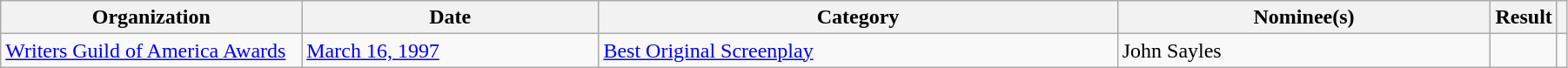<table class="wikitable" width="95%" cellpadding="6">
<tr>
<th width="20%">Organization</th>
<th width="20%">Date</th>
<th width="35%">Category</th>
<th width="35%">Nominee(s)</th>
<th width="10%">Result</th>
<th scope="col" class="sortable"></th>
</tr>
<tr>
<td><a href='#'>Writers Guild of America Awards</a></td>
<td><a href='#'>March 16, 1997</a></td>
<td><a href='#'>Best Original Screenplay</a></td>
<td>John Sayles</td>
<td></td>
<td align="center"></td>
</tr>
</table>
